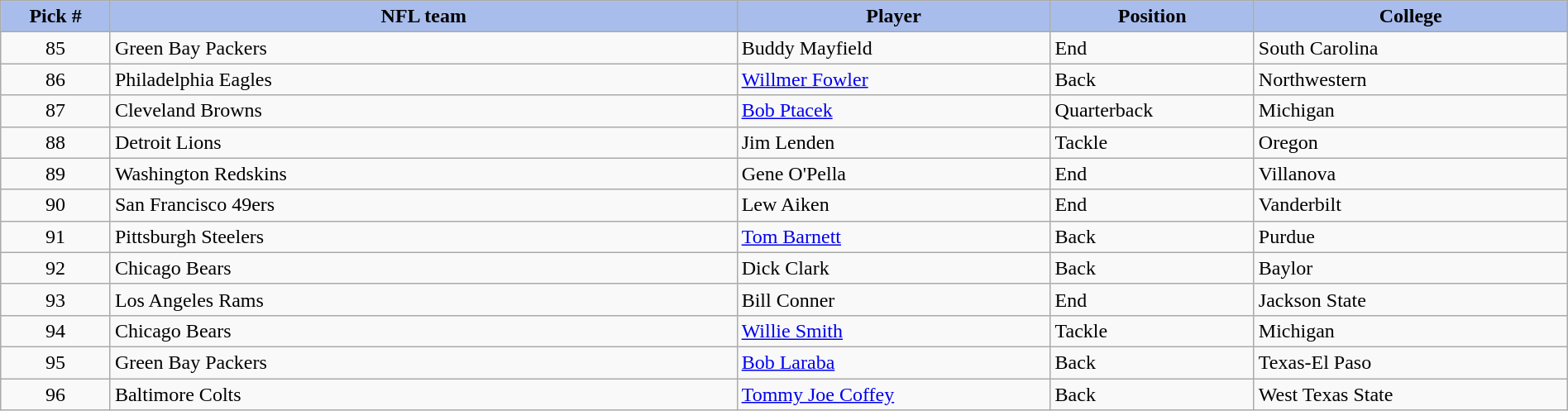<table class="wikitable sortable sortable" style="width: 100%">
<tr>
<th style="background:#A8BDEC;" width=7%>Pick #</th>
<th width=40% style="background:#A8BDEC;">NFL team</th>
<th width=20% style="background:#A8BDEC;">Player</th>
<th width=13% style="background:#A8BDEC;">Position</th>
<th style="background:#A8BDEC;">College</th>
</tr>
<tr>
<td align=center>85</td>
<td>Green Bay Packers</td>
<td>Buddy Mayfield</td>
<td>End</td>
<td>South Carolina</td>
</tr>
<tr>
<td align=center>86</td>
<td>Philadelphia Eagles</td>
<td><a href='#'>Willmer Fowler</a></td>
<td>Back</td>
<td>Northwestern</td>
</tr>
<tr>
<td align=center>87</td>
<td>Cleveland Browns</td>
<td><a href='#'>Bob Ptacek</a></td>
<td>Quarterback</td>
<td>Michigan</td>
</tr>
<tr>
<td align=center>88</td>
<td>Detroit Lions</td>
<td>Jim Lenden</td>
<td>Tackle</td>
<td>Oregon</td>
</tr>
<tr>
<td align=center>89</td>
<td>Washington Redskins</td>
<td>Gene O'Pella</td>
<td>End</td>
<td>Villanova</td>
</tr>
<tr>
<td align=center>90</td>
<td>San Francisco 49ers</td>
<td>Lew Aiken</td>
<td>End</td>
<td>Vanderbilt</td>
</tr>
<tr>
<td align=center>91</td>
<td>Pittsburgh Steelers</td>
<td><a href='#'>Tom Barnett</a></td>
<td>Back</td>
<td>Purdue</td>
</tr>
<tr>
<td align=center>92</td>
<td>Chicago Bears</td>
<td>Dick Clark</td>
<td>Back</td>
<td>Baylor</td>
</tr>
<tr>
<td align=center>93</td>
<td>Los Angeles Rams</td>
<td>Bill Conner</td>
<td>End</td>
<td>Jackson State</td>
</tr>
<tr>
<td align=center>94</td>
<td>Chicago Bears</td>
<td><a href='#'>Willie Smith</a></td>
<td>Tackle</td>
<td>Michigan</td>
</tr>
<tr>
<td align=center>95</td>
<td>Green Bay Packers</td>
<td><a href='#'>Bob Laraba</a></td>
<td>Back</td>
<td>Texas-El Paso</td>
</tr>
<tr>
<td align=center>96</td>
<td>Baltimore Colts</td>
<td><a href='#'>Tommy Joe Coffey</a></td>
<td>Back</td>
<td>West Texas State</td>
</tr>
</table>
